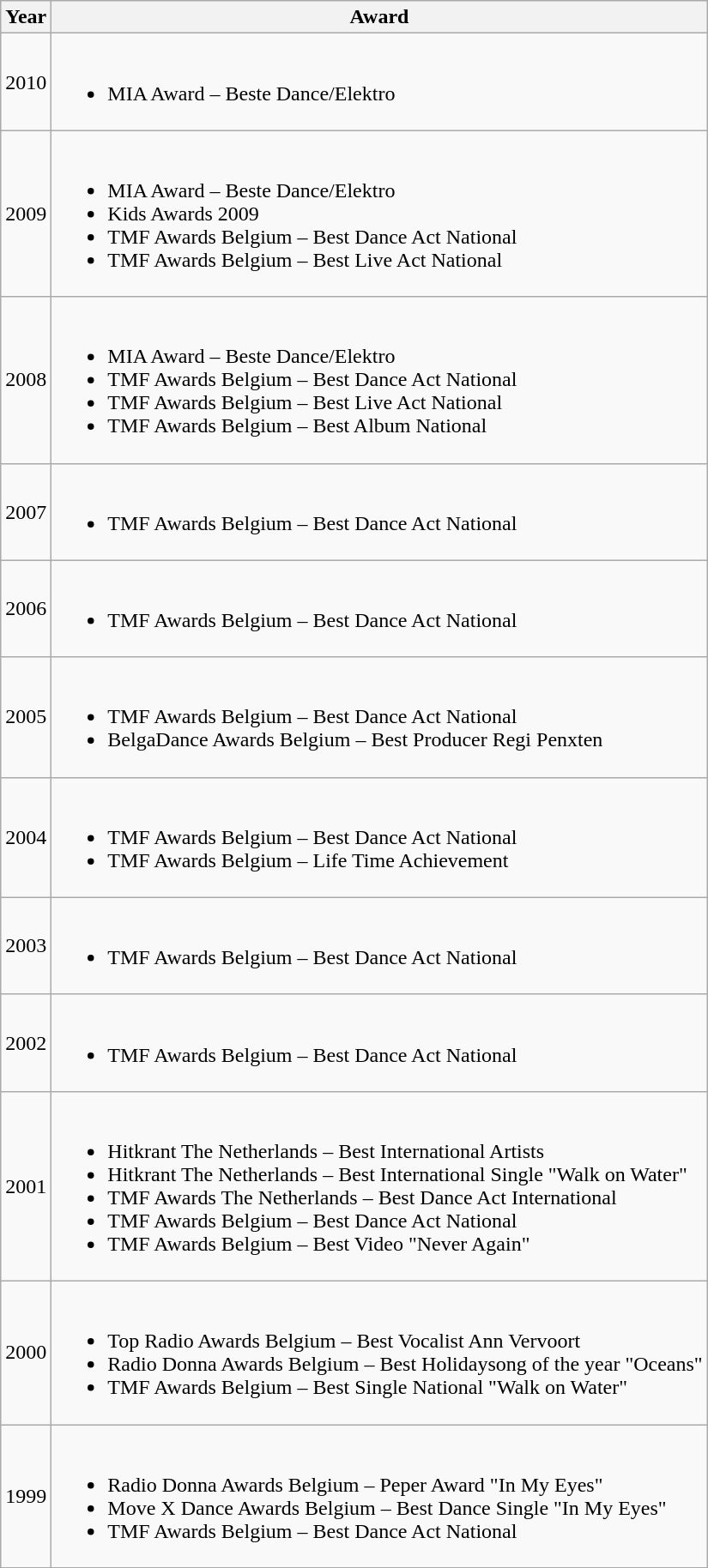<table class="wikitable">
<tr>
<th>Year</th>
<th>Award</th>
</tr>
<tr>
<td>2010</td>
<td><br><ul><li>MIA Award – Beste Dance/Elektro</li></ul></td>
</tr>
<tr>
<td>2009</td>
<td><br><ul><li>MIA Award – Beste Dance/Elektro</li><li>Kids Awards 2009</li><li>TMF Awards Belgium – Best Dance Act National</li><li>TMF Awards Belgium – Best Live Act National</li></ul></td>
</tr>
<tr>
<td>2008</td>
<td><br><ul><li>MIA Award – Beste Dance/Elektro</li><li>TMF Awards Belgium – Best Dance Act National</li><li>TMF Awards Belgium – Best Live Act National</li><li>TMF Awards Belgium – Best Album National</li></ul></td>
</tr>
<tr>
<td>2007</td>
<td><br><ul><li>TMF Awards Belgium – Best Dance Act National</li></ul></td>
</tr>
<tr>
<td>2006</td>
<td><br><ul><li>TMF Awards Belgium – Best Dance Act National</li></ul></td>
</tr>
<tr>
<td>2005</td>
<td><br><ul><li>TMF Awards Belgium – Best Dance Act National</li><li>BelgaDance Awards Belgium – Best Producer Regi Penxten</li></ul></td>
</tr>
<tr>
<td>2004</td>
<td><br><ul><li>TMF Awards Belgium – Best Dance Act National</li><li>TMF Awards Belgium – Life Time Achievement</li></ul></td>
</tr>
<tr>
<td>2003</td>
<td><br><ul><li>TMF Awards Belgium – Best Dance Act National</li></ul></td>
</tr>
<tr>
<td>2002</td>
<td><br><ul><li>TMF Awards Belgium – Best Dance Act National</li></ul></td>
</tr>
<tr>
<td>2001</td>
<td><br><ul><li>Hitkrant The Netherlands – Best International Artists</li><li>Hitkrant The Netherlands – Best International Single "Walk on Water"</li><li>TMF Awards The Netherlands – Best Dance Act International</li><li>TMF Awards Belgium – Best Dance Act National</li><li>TMF Awards Belgium – Best Video "Never Again"</li></ul></td>
</tr>
<tr>
<td>2000</td>
<td><br><ul><li>Top Radio Awards Belgium – Best Vocalist Ann Vervoort</li><li>Radio Donna Awards Belgium – Best Holidaysong of the year "Oceans"</li><li>TMF Awards Belgium – Best Single National "Walk on Water"</li></ul></td>
</tr>
<tr>
<td>1999</td>
<td><br><ul><li>Radio Donna Awards Belgium – Peper Award "In My Eyes"</li><li>Move X Dance Awards Belgium – Best Dance Single "In My Eyes"</li><li>TMF Awards Belgium – Best Dance Act National</li></ul></td>
</tr>
</table>
